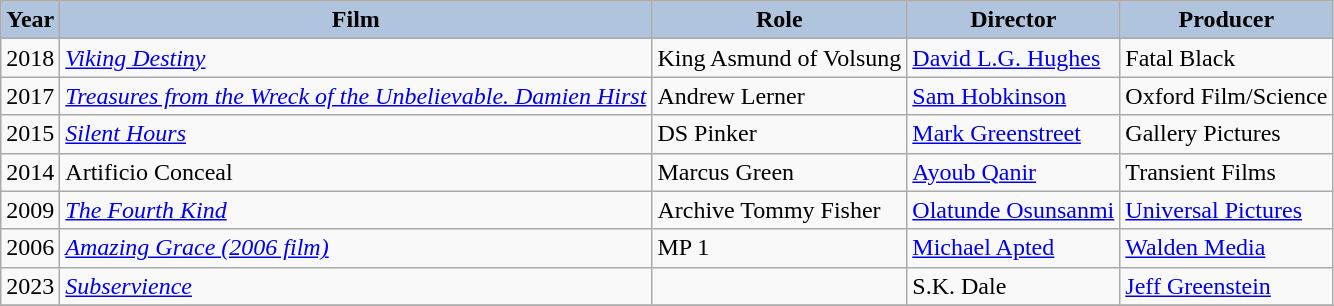<table class="wikitable">
<tr>
<th style="background-color: #B0C4DE;">Year</th>
<th style="background-color: #B0C4DE;">Film</th>
<th style="background-color: #B0C4DE;">Role</th>
<th style="background-color: #B0C4DE;">Director</th>
<th style="background-color: #B0C4DE;">Producer</th>
</tr>
<tr>
<td>2018</td>
<td><em><a href='#'>Viking Destiny</a></em></td>
<td>King Asmund of Volsung</td>
<td><a href='#'>David L.G. Hughes</a></td>
<td>Fatal Black</td>
</tr>
<tr>
<td>2017</td>
<td><em><a href='#'>Treasures from the Wreck of the Unbelievable. Damien Hirst</a></em></td>
<td>Andrew Lerner</td>
<td><a href='#'>Sam Hobkinson</a></td>
<td>Oxford Film/Science</td>
</tr>
<tr>
<td>2015</td>
<td><em><a href='#'>Silent Hours</a></em></td>
<td>DS Pinker</td>
<td><a href='#'>Mark Greenstreet</a></td>
<td>Gallery Pictures</td>
</tr>
<tr>
<td>2014</td>
<td>Artificio Conceal</td>
<td>Marcus Green</td>
<td><a href='#'>Ayoub Qanir</a></td>
<td>Transient Films</td>
</tr>
<tr>
<td>2009</td>
<td><em><a href='#'>The Fourth Kind</a></em></td>
<td>Archive Tommy Fisher</td>
<td><a href='#'>Olatunde Osunsanmi</a></td>
<td><a href='#'>Universal Pictures</a></td>
</tr>
<tr>
<td>2006</td>
<td><em><a href='#'>Amazing Grace (2006 film)</a></em></td>
<td>MP 1</td>
<td><a href='#'>Michael Apted</a></td>
<td><a href='#'>Walden Media</a></td>
</tr>
<tr>
<td>2023</td>
<td><em><a href='#'>Subservience</a></em></td>
<td></td>
<td>S.K. Dale</td>
<td><a href='#'>Jeff Greenstein</a></td>
</tr>
<tr>
</tr>
</table>
